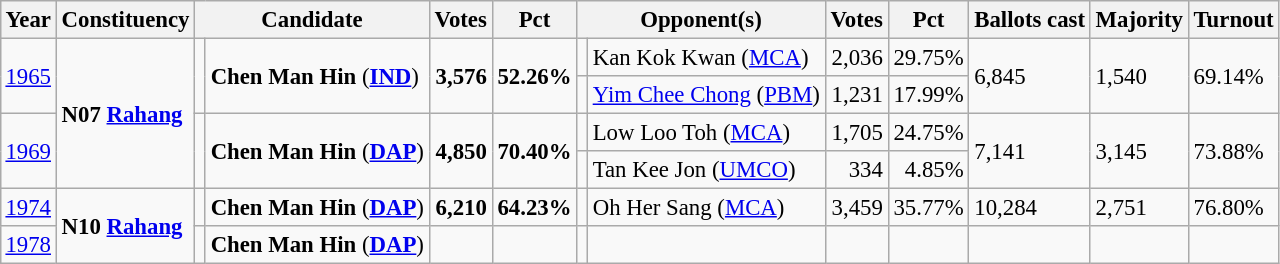<table class="wikitable" style="margin:0.5em ; font-size:95%">
<tr>
<th>Year</th>
<th>Constituency</th>
<th colspan=2>Candidate</th>
<th>Votes</th>
<th>Pct</th>
<th colspan=2>Opponent(s)</th>
<th>Votes</th>
<th>Pct</th>
<th>Ballots cast</th>
<th>Majority</th>
<th>Turnout</th>
</tr>
<tr>
<td rowspan=2><a href='#'>1965</a></td>
<td rowspan=4><strong>N07 <a href='#'>Rahang</a></strong></td>
<td rowspan=2 ></td>
<td rowspan=2><strong>Chen Man Hin</strong> (<a href='#'><strong>IND</strong></a>)</td>
<td rowspan=2 align="right"><strong>3,576</strong></td>
<td rowspan=2><strong>52.26%</strong></td>
<td></td>
<td>Kan Kok Kwan (<a href='#'>MCA</a>)</td>
<td align="right">2,036</td>
<td>29.75%</td>
<td rowspan=2>6,845</td>
<td rowspan=2>1,540</td>
<td rowspan=2>69.14%</td>
</tr>
<tr>
<td></td>
<td><a href='#'>Yim Chee Chong</a> (<a href='#'>PBM</a>)</td>
<td align="right">1,231</td>
<td>17.99%</td>
</tr>
<tr>
<td rowspan=2><a href='#'>1969</a></td>
<td rowspan=2 ></td>
<td rowspan=2><strong>Chen Man Hin</strong> (<a href='#'><strong>DAP</strong></a>)</td>
<td rowspan=2 align="right"><strong>4,850</strong></td>
<td rowspan=2><strong>70.40%</strong></td>
<td></td>
<td>Low Loo Toh (<a href='#'>MCA</a>)</td>
<td align="right">1,705</td>
<td>24.75%</td>
<td rowspan=2>7,141</td>
<td rowspan=2>3,145</td>
<td rowspan=2>73.88%</td>
</tr>
<tr>
<td></td>
<td>Tan Kee Jon (<a href='#'>UMCO</a>)</td>
<td align="right">334</td>
<td align="right">4.85%</td>
</tr>
<tr>
<td><a href='#'>1974</a></td>
<td rowspan=2><strong>N10 <a href='#'>Rahang</a></strong></td>
<td></td>
<td><strong>Chen Man Hin</strong> (<a href='#'><strong>DAP</strong></a>)</td>
<td align="right"><strong>6,210</strong></td>
<td><strong>64.23%</strong></td>
<td></td>
<td>Oh Her Sang (<a href='#'>MCA</a>)</td>
<td align="right">3,459</td>
<td>35.77%</td>
<td>10,284</td>
<td>2,751</td>
<td>76.80%</td>
</tr>
<tr>
<td><a href='#'>1978</a></td>
<td></td>
<td><strong>Chen Man Hin</strong> (<a href='#'><strong>DAP</strong></a>)</td>
<td align="right"></td>
<td></td>
<td></td>
<td></td>
<td align="right"></td>
<td></td>
<td></td>
<td></td>
<td></td>
</tr>
</table>
